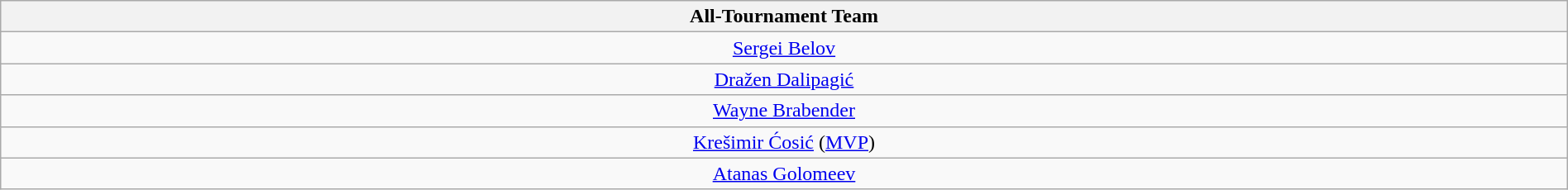<table class="wikitable sortable" style="text-align:center; width: 100%">
<tr>
<th>All-Tournament Team</th>
</tr>
<tr>
<td> <a href='#'>Sergei Belov</a></td>
</tr>
<tr>
<td> <a href='#'>Dražen Dalipagić</a></td>
</tr>
<tr>
<td> <a href='#'>Wayne Brabender</a></td>
</tr>
<tr>
<td> <a href='#'>Krešimir Ćosić</a> (<a href='#'>MVP</a>)</td>
</tr>
<tr>
<td> <a href='#'>Atanas Golomeev</a></td>
</tr>
</table>
